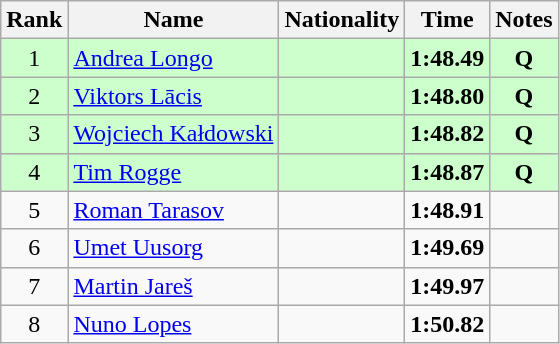<table class="wikitable sortable" style="text-align:center">
<tr>
<th>Rank</th>
<th>Name</th>
<th>Nationality</th>
<th>Time</th>
<th>Notes</th>
</tr>
<tr bgcolor=ccffcc>
<td>1</td>
<td align=left><a href='#'>Andrea Longo</a></td>
<td align=left></td>
<td><strong>1:48.49</strong></td>
<td><strong>Q</strong></td>
</tr>
<tr bgcolor=ccffcc>
<td>2</td>
<td align=left><a href='#'>Viktors Lācis</a></td>
<td align=left></td>
<td><strong>1:48.80</strong></td>
<td><strong>Q</strong></td>
</tr>
<tr bgcolor=ccffcc>
<td>3</td>
<td align=left><a href='#'>Wojciech Kałdowski</a></td>
<td align=left></td>
<td><strong>1:48.82</strong></td>
<td><strong>Q</strong></td>
</tr>
<tr bgcolor=ccffcc>
<td>4</td>
<td align=left><a href='#'>Tim Rogge</a></td>
<td align=left></td>
<td><strong>1:48.87</strong></td>
<td><strong>Q</strong></td>
</tr>
<tr>
<td>5</td>
<td align=left><a href='#'>Roman Tarasov</a></td>
<td align=left></td>
<td><strong>1:48.91</strong></td>
<td></td>
</tr>
<tr>
<td>6</td>
<td align=left><a href='#'>Umet Uusorg</a></td>
<td align=left></td>
<td><strong>1:49.69</strong></td>
<td></td>
</tr>
<tr>
<td>7</td>
<td align=left><a href='#'>Martin Jareš</a></td>
<td align=left></td>
<td><strong>1:49.97</strong></td>
<td></td>
</tr>
<tr>
<td>8</td>
<td align=left><a href='#'>Nuno Lopes</a></td>
<td align=left></td>
<td><strong>1:50.82</strong></td>
<td></td>
</tr>
</table>
